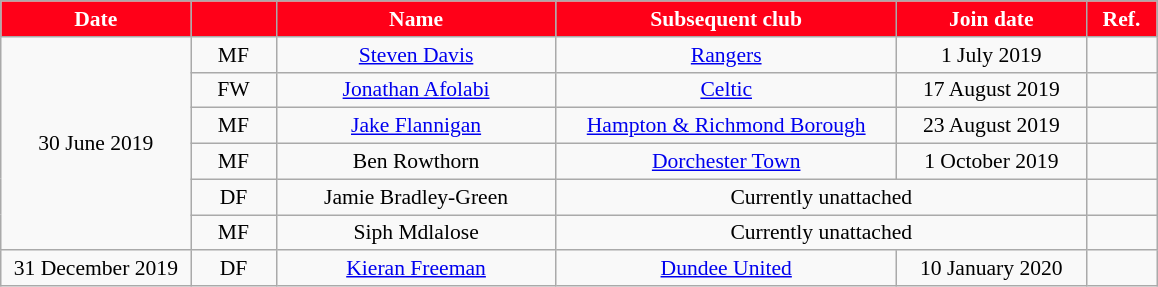<table class="wikitable" style="text-align:center; font-size:90%; ">
<tr>
<th style="background:#FF0018; color:#FFFFFF; width:120px;">Date</th>
<th style="background:#FF0018; color:#FFFFFF; width:50px;"></th>
<th style="background:#FF0018; color:#FFFFFF; width:180px;">Name</th>
<th style="background:#FF0018; color:#FFFFFF; width:220px;">Subsequent club</th>
<th style="background:#FF0018; color:#FFFFFF; width:120px;">Join date</th>
<th style="background:#FF0018; color:#FFFFFF; width:40px;">Ref.</th>
</tr>
<tr>
<td rowspan="6">30 June 2019</td>
<td align="center">MF</td>
<td> <a href='#'>Steven Davis</a></td>
<td> <a href='#'>Rangers</a></td>
<td>1 July 2019</td>
<td align="center"></td>
</tr>
<tr>
<td align="center">FW</td>
<td> <a href='#'>Jonathan Afolabi</a></td>
<td> <a href='#'>Celtic</a></td>
<td>17 August 2019</td>
<td></td>
</tr>
<tr>
<td align="center">MF</td>
<td> <a href='#'>Jake Flannigan</a></td>
<td> <a href='#'>Hampton & Richmond Borough</a></td>
<td>23 August 2019</td>
<td align="center"></td>
</tr>
<tr>
<td align="center">MF</td>
<td> Ben Rowthorn</td>
<td> <a href='#'>Dorchester Town</a></td>
<td>1 October 2019</td>
<td align="center"></td>
</tr>
<tr>
<td align="center">DF</td>
<td> Jamie Bradley-Green</td>
<td colspan="2">Currently unattached</td>
<td align="center"></td>
</tr>
<tr>
<td align="center">MF</td>
<td> Siph Mdlalose</td>
<td colspan="2">Currently unattached</td>
<td align="center"></td>
</tr>
<tr>
<td>31 December 2019</td>
<td align="center">DF</td>
<td> <a href='#'>Kieran Freeman</a></td>
<td> <a href='#'>Dundee United</a></td>
<td>10 January 2020</td>
<td align="center"></td>
</tr>
</table>
